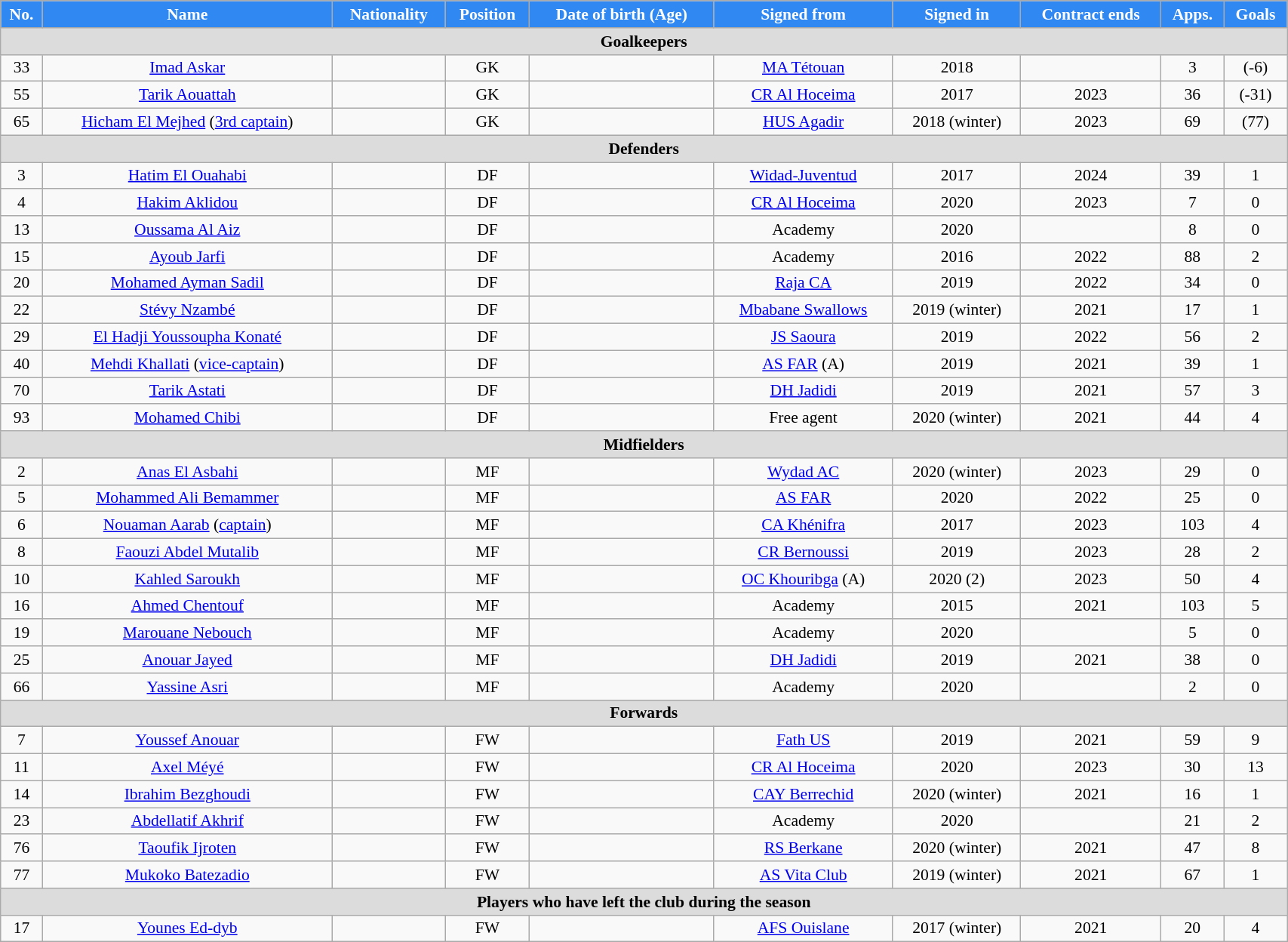<table class="wikitable sortable" style="text-align:center; font-size:90%; width:90%">
<tr>
<th style="background:#3088f2; color:#ffffff; text-align:center;">No.</th>
<th style="background:#3088f2; color:#ffffff; text-align:center;">Name</th>
<th style="background:#3088f2; color:#ffffff; text-align:center;">Nationality</th>
<th style="background:#3088f2; color:#ffffff; text-align:center;">Position</th>
<th style="background:#3088f2; color:#ffffff; text-align:center;">Date of birth (Age)</th>
<th style="background:#3088f2; color:#ffffff; text-align:center;">Signed from</th>
<th style="background:#3088f2; color:#ffffff; text-align:center;">Signed in</th>
<th style="background:#3088f2; color:#ffffff; text-align:center;">Contract ends</th>
<th style="background:#3088f2; color:#ffffff; text-align:center;">Apps.</th>
<th style="background:#3088f2; color:#ffffff; text-align:center;">Goals</th>
</tr>
<tr>
<th colspan="11"  style="background:#dcdcdc; text-align:center;">Goalkeepers</th>
</tr>
<tr>
<td>33</td>
<td><a href='#'>Imad Askar</a></td>
<td></td>
<td>GK</td>
<td></td>
<td><a href='#'>MA Tétouan</a></td>
<td>2018</td>
<td></td>
<td>3</td>
<td>(-6)</td>
</tr>
<tr>
<td>55</td>
<td><a href='#'>Tarik Aouattah</a></td>
<td></td>
<td>GK</td>
<td></td>
<td><a href='#'>CR Al Hoceima</a></td>
<td>2017</td>
<td>2023</td>
<td>36</td>
<td>(-31)</td>
</tr>
<tr>
<td>65</td>
<td><a href='#'>Hicham El Mejhed</a> (<a href='#'>3rd captain</a>)</td>
<td></td>
<td>GK</td>
<td></td>
<td><a href='#'>HUS Agadir</a></td>
<td>2018 (winter)</td>
<td>2023</td>
<td>69</td>
<td>(77)</td>
</tr>
<tr>
<th colspan="11"  style="background:#dcdcdc; text-align:center;">Defenders</th>
</tr>
<tr>
<td>3</td>
<td><a href='#'>Hatim El Ouahabi</a></td>
<td></td>
<td>DF</td>
<td></td>
<td><a href='#'>Widad-Juventud</a></td>
<td>2017</td>
<td>2024</td>
<td>39</td>
<td>1</td>
</tr>
<tr>
<td>4</td>
<td><a href='#'>Hakim Aklidou</a></td>
<td></td>
<td>DF</td>
<td></td>
<td><a href='#'>CR Al Hoceima</a></td>
<td>2020</td>
<td>2023</td>
<td>7</td>
<td>0</td>
</tr>
<tr>
<td>13</td>
<td><a href='#'>Oussama Al Aiz</a></td>
<td></td>
<td>DF</td>
<td></td>
<td>Academy</td>
<td>2020</td>
<td></td>
<td>8</td>
<td>0</td>
</tr>
<tr>
<td>15</td>
<td><a href='#'>Ayoub Jarfi</a></td>
<td></td>
<td>DF</td>
<td></td>
<td>Academy</td>
<td>2016</td>
<td>2022</td>
<td>88</td>
<td>2</td>
</tr>
<tr>
<td>20</td>
<td><a href='#'>Mohamed Ayman Sadil</a></td>
<td></td>
<td>DF</td>
<td></td>
<td><a href='#'>Raja CA</a></td>
<td>2019</td>
<td>2022</td>
<td>34</td>
<td>0</td>
</tr>
<tr>
<td>22</td>
<td><a href='#'>Stévy Nzambé</a></td>
<td></td>
<td>DF</td>
<td></td>
<td><a href='#'>Mbabane Swallows</a></td>
<td>2019 (winter)</td>
<td>2021</td>
<td>17</td>
<td>1</td>
</tr>
<tr>
<td>29</td>
<td><a href='#'>El Hadji Youssoupha Konaté</a></td>
<td></td>
<td>DF</td>
<td></td>
<td><a href='#'>JS Saoura</a></td>
<td>2019</td>
<td>2022</td>
<td>56</td>
<td>2</td>
</tr>
<tr>
<td>40</td>
<td><a href='#'>Mehdi Khallati</a> (<a href='#'>vice-captain</a>)</td>
<td></td>
<td>DF</td>
<td></td>
<td><a href='#'>AS FAR</a> (A)</td>
<td>2019</td>
<td>2021</td>
<td>39</td>
<td>1</td>
</tr>
<tr>
<td>70</td>
<td><a href='#'>Tarik Astati</a></td>
<td></td>
<td>DF</td>
<td></td>
<td><a href='#'>DH Jadidi</a></td>
<td>2019</td>
<td>2021</td>
<td>57</td>
<td>3</td>
</tr>
<tr>
<td>93</td>
<td><a href='#'>Mohamed Chibi</a></td>
<td></td>
<td>DF</td>
<td></td>
<td>Free agent</td>
<td>2020 (winter)</td>
<td>2021</td>
<td>44</td>
<td>4</td>
</tr>
<tr>
<th colspan="11"  style="background:#dcdcdc; text-align:center;">Midfielders</th>
</tr>
<tr>
<td>2</td>
<td><a href='#'>Anas El Asbahi</a></td>
<td></td>
<td>MF</td>
<td></td>
<td><a href='#'>Wydad AC</a></td>
<td>2020 (winter)</td>
<td>2023</td>
<td>29</td>
<td>0</td>
</tr>
<tr>
<td>5</td>
<td><a href='#'>Mohammed Ali Bemammer</a></td>
<td></td>
<td>MF</td>
<td></td>
<td><a href='#'>AS FAR</a></td>
<td>2020</td>
<td>2022</td>
<td>25</td>
<td>0</td>
</tr>
<tr>
<td>6</td>
<td><a href='#'>Nouaman Aarab</a> (<a href='#'>captain</a>)</td>
<td></td>
<td>MF</td>
<td></td>
<td><a href='#'>CA Khénifra</a></td>
<td>2017</td>
<td>2023</td>
<td>103</td>
<td>4</td>
</tr>
<tr>
<td>8</td>
<td><a href='#'>Faouzi Abdel Mutalib</a></td>
<td></td>
<td>MF</td>
<td></td>
<td><a href='#'>CR Bernoussi</a></td>
<td>2019</td>
<td>2023</td>
<td>28</td>
<td>2</td>
</tr>
<tr>
<td>10</td>
<td><a href='#'>Kahled Saroukh</a></td>
<td></td>
<td>MF</td>
<td></td>
<td><a href='#'>OC Khouribga</a> (A)</td>
<td>2020 (2)</td>
<td>2023</td>
<td>50</td>
<td>4</td>
</tr>
<tr>
<td>16</td>
<td><a href='#'>Ahmed Chentouf</a></td>
<td></td>
<td>MF</td>
<td></td>
<td>Academy</td>
<td>2015</td>
<td>2021</td>
<td>103</td>
<td>5</td>
</tr>
<tr>
<td>19</td>
<td><a href='#'>Marouane Nebouch</a></td>
<td></td>
<td>MF</td>
<td></td>
<td>Academy</td>
<td>2020</td>
<td></td>
<td>5</td>
<td>0</td>
</tr>
<tr>
<td>25</td>
<td><a href='#'>Anouar Jayed</a></td>
<td></td>
<td>MF</td>
<td></td>
<td><a href='#'>DH Jadidi</a></td>
<td>2019</td>
<td>2021</td>
<td>38</td>
<td>0</td>
</tr>
<tr>
<td>66</td>
<td><a href='#'>Yassine Asri</a></td>
<td></td>
<td>MF</td>
<td></td>
<td>Academy</td>
<td>2020</td>
<td></td>
<td>2</td>
<td>0</td>
</tr>
<tr>
<th colspan="11"  style="background:#dcdcdc; text-align:center;">Forwards</th>
</tr>
<tr>
<td>7</td>
<td><a href='#'>Youssef Anouar</a></td>
<td></td>
<td>FW</td>
<td></td>
<td><a href='#'>Fath US</a></td>
<td>2019</td>
<td>2021</td>
<td>59</td>
<td>9</td>
</tr>
<tr>
<td>11</td>
<td><a href='#'>Axel Méyé</a></td>
<td></td>
<td>FW</td>
<td></td>
<td><a href='#'>CR Al Hoceima</a></td>
<td>2020</td>
<td>2023</td>
<td>30</td>
<td>13</td>
</tr>
<tr>
<td>14</td>
<td><a href='#'>Ibrahim Bezghoudi</a></td>
<td></td>
<td>FW</td>
<td></td>
<td><a href='#'>CAY Berrechid</a></td>
<td>2020 (winter)</td>
<td>2021</td>
<td>16</td>
<td>1</td>
</tr>
<tr>
<td>23</td>
<td><a href='#'>Abdellatif Akhrif</a></td>
<td></td>
<td>FW</td>
<td></td>
<td>Academy</td>
<td>2020</td>
<td></td>
<td>21</td>
<td>2</td>
</tr>
<tr>
<td>76</td>
<td><a href='#'>Taoufik Ijroten</a></td>
<td></td>
<td>FW</td>
<td></td>
<td><a href='#'>RS Berkane</a></td>
<td>2020 (winter)</td>
<td>2021</td>
<td>47</td>
<td>8</td>
</tr>
<tr>
<td>77</td>
<td><a href='#'>Mukoko Batezadio</a></td>
<td></td>
<td>FW</td>
<td></td>
<td><a href='#'>AS Vita Club</a></td>
<td>2019 (winter)</td>
<td>2021</td>
<td>67</td>
<td>1</td>
</tr>
<tr>
<th colspan="11"  style="background:#dcdcdc; text-align:center;">Players who have left the club during the season</th>
</tr>
<tr>
<td>17</td>
<td><a href='#'>Younes Ed-dyb</a></td>
<td></td>
<td>FW</td>
<td></td>
<td><a href='#'>AFS Ouislane</a></td>
<td>2017 (winter)</td>
<td>2021</td>
<td>20</td>
<td>4</td>
</tr>
</table>
